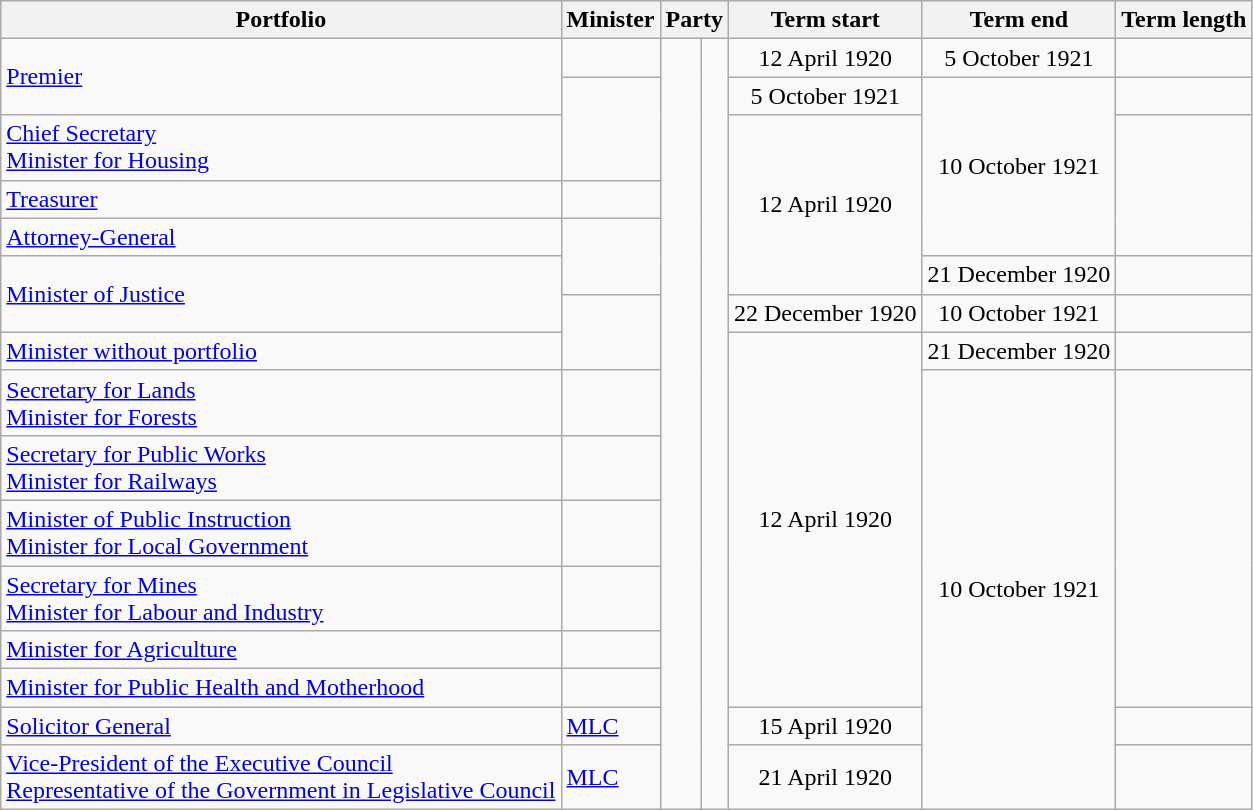<table class="wikitable sortable">
<tr>
<th>Portfolio</th>
<th>Minister</th>
<th colspan="2">Party</th>
<th>Term start</th>
<th>Term end</th>
<th>Term length</th>
</tr>
<tr>
<td rowspan="2"><a href='#'>Premier</a></td>
<td></td>
<td rowspan="16" > </td>
<td rowspan="16"></td>
<td align="center">12 April 1920</td>
<td align="center">5 October 1921</td>
<td align="right"></td>
</tr>
<tr>
<td rowspan="2"></td>
<td align="center">5 October 1921</td>
<td rowspan="4" align="center">10 October 1921</td>
<td align="right"></td>
</tr>
<tr>
<td><a href='#'>Chief Secretary</a><br><a href='#'>Minister for Housing</a></td>
<td rowspan="4" align="center">12 April 1920</td>
<td rowspan="3" align="right"></td>
</tr>
<tr>
<td><a href='#'>Treasurer</a></td>
<td></td>
</tr>
<tr>
<td><a href='#'>Attorney-General</a></td>
<td rowspan="2"></td>
</tr>
<tr>
<td rowspan="2"><a href='#'>Minister of Justice</a></td>
<td align="center">21 December 1920</td>
<td align="right"></td>
</tr>
<tr>
<td rowspan="2"></td>
<td align="center">22 December 1920</td>
<td align="center">10 October 1921</td>
<td align="right"></td>
</tr>
<tr>
<td><a href='#'>Minister without portfolio</a> </td>
<td rowspan="7" align="center">12 April 1920</td>
<td align="center">21 December 1920</td>
<td align="right"></td>
</tr>
<tr>
<td><a href='#'>Secretary for Lands</a><br><a href='#'>Minister for Forests</a></td>
<td></td>
<td rowspan="8" align="center">10 October 1921</td>
<td rowspan="6" align="right"></td>
</tr>
<tr>
<td><a href='#'>Secretary for Public Works</a><br><a href='#'>Minister for Railways</a></td>
<td></td>
</tr>
<tr>
<td><a href='#'>Minister of Public Instruction</a><br><a href='#'>Minister for Local Government</a></td>
<td></td>
</tr>
<tr>
<td><a href='#'>Secretary for Mines</a><br><a href='#'>Minister for Labour and Industry</a></td>
<td></td>
</tr>
<tr>
<td><a href='#'>Minister for Agriculture</a></td>
<td></td>
</tr>
<tr>
<td><a href='#'>Minister for Public Health and Motherhood</a></td>
<td></td>
</tr>
<tr>
<td><a href='#'>Solicitor General</a></td>
<td> <a href='#'>MLC</a></td>
<td align="center">15 April 1920</td>
<td align="right"></td>
</tr>
<tr>
<td><a href='#'>Vice-President of the Executive Council</a><br><a href='#'>Representative of the Government in Legislative Council</a></td>
<td> <a href='#'>MLC</a></td>
<td align="center">21 April 1920</td>
<td align="right"></td>
</tr>
</table>
